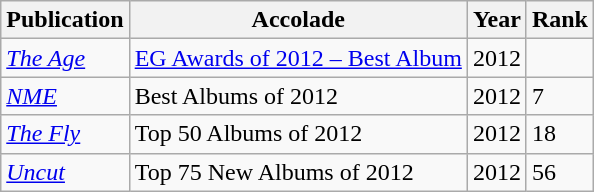<table class="wikitable">
<tr>
<th>Publication</th>
<th>Accolade</th>
<th>Year</th>
<th>Rank</th>
</tr>
<tr>
<td><em><a href='#'>The Age</a></em></td>
<td><a href='#'>EG Awards of 2012 – Best Album</a></td>
<td>2012</td>
<td></td>
</tr>
<tr>
<td><em><a href='#'>NME</a></em></td>
<td>Best Albums of 2012</td>
<td>2012</td>
<td>7</td>
</tr>
<tr>
<td><em><a href='#'>The Fly</a></em></td>
<td>Top 50 Albums of 2012</td>
<td>2012</td>
<td>18</td>
</tr>
<tr>
<td><em><a href='#'>Uncut</a></em></td>
<td>Top 75 New Albums of 2012</td>
<td>2012</td>
<td>56</td>
</tr>
</table>
